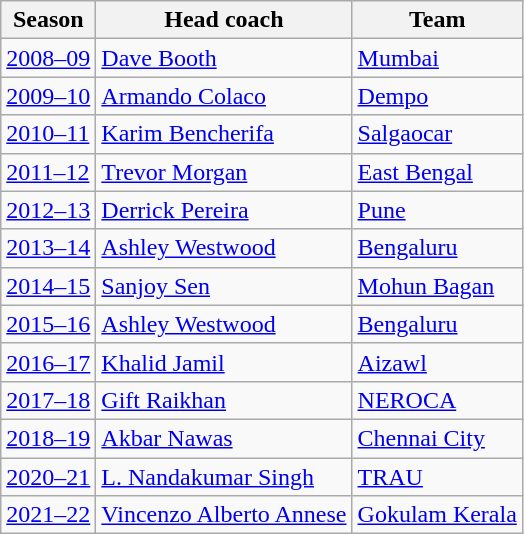<table class="wikitable sortable">
<tr>
<th>Season</th>
<th>Head coach</th>
<th>Team</th>
</tr>
<tr>
<td><a href='#'>2008–09</a></td>
<td> <a href='#'>Dave Booth</a></td>
<td><a href='#'>Mumbai</a></td>
</tr>
<tr>
<td><a href='#'>2009–10</a></td>
<td> <a href='#'>Armando Colaco</a></td>
<td><a href='#'>Dempo</a></td>
</tr>
<tr>
<td><a href='#'>2010–11</a></td>
<td> <a href='#'>Karim Bencherifa</a></td>
<td><a href='#'>Salgaocar</a></td>
</tr>
<tr>
<td><a href='#'>2011–12</a></td>
<td> <a href='#'>Trevor Morgan</a></td>
<td><a href='#'>East Bengal</a></td>
</tr>
<tr>
<td><a href='#'>2012–13</a></td>
<td> <a href='#'>Derrick Pereira</a></td>
<td><a href='#'>Pune</a></td>
</tr>
<tr>
<td><a href='#'>2013–14</a></td>
<td> <a href='#'>Ashley Westwood</a></td>
<td><a href='#'>Bengaluru</a></td>
</tr>
<tr>
<td><a href='#'>2014–15</a></td>
<td> <a href='#'>Sanjoy Sen</a></td>
<td><a href='#'>Mohun Bagan</a></td>
</tr>
<tr>
<td><a href='#'>2015–16</a></td>
<td> <a href='#'>Ashley Westwood</a></td>
<td><a href='#'>Bengaluru</a></td>
</tr>
<tr>
<td><a href='#'>2016–17</a></td>
<td> <a href='#'>Khalid Jamil</a></td>
<td><a href='#'>Aizawl</a></td>
</tr>
<tr>
<td><a href='#'>2017–18</a></td>
<td> <a href='#'>Gift Raikhan</a></td>
<td><a href='#'>NEROCA</a></td>
</tr>
<tr>
<td><a href='#'>2018–19</a></td>
<td> <a href='#'>Akbar Nawas</a></td>
<td><a href='#'>Chennai City</a></td>
</tr>
<tr>
<td><a href='#'>2020–21</a></td>
<td> <a href='#'>L. Nandakumar Singh</a></td>
<td><a href='#'>TRAU</a></td>
</tr>
<tr>
<td><a href='#'>2021–22</a></td>
<td> <a href='#'>Vincenzo Alberto Annese</a></td>
<td><a href='#'>Gokulam Kerala</a></td>
</tr>
</table>
